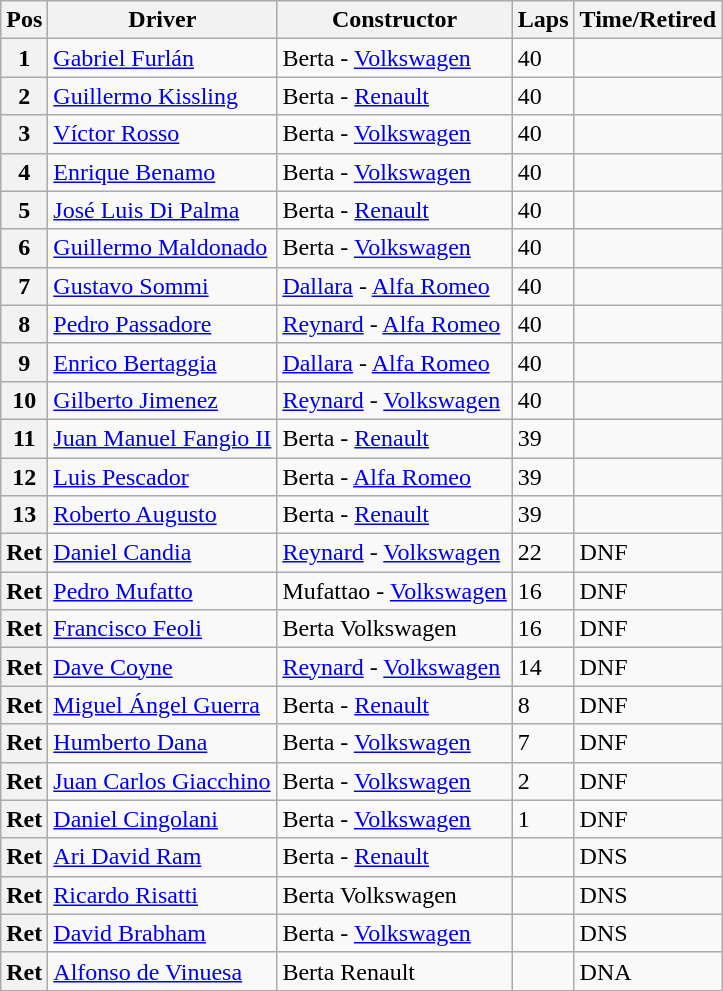<table class="wikitable">
<tr>
<th>Pos</th>
<th>Driver</th>
<th>Constructor</th>
<th>Laps</th>
<th>Time/Retired</th>
</tr>
<tr>
<th>1</th>
<td> <a href='#'>Gabriel Furlán</a></td>
<td>Berta - <a href='#'>Volkswagen</a></td>
<td>40</td>
<td></td>
</tr>
<tr>
<th>2</th>
<td> <a href='#'>Guillermo Kissling</a></td>
<td>Berta - <a href='#'>Renault</a></td>
<td>40</td>
<td></td>
</tr>
<tr>
<th>3</th>
<td> <a href='#'>Víctor Rosso</a></td>
<td>Berta - <a href='#'>Volkswagen</a></td>
<td>40</td>
<td></td>
</tr>
<tr>
<th>4</th>
<td> <a href='#'>Enrique Benamo</a></td>
<td>Berta - <a href='#'>Volkswagen</a></td>
<td>40</td>
<td></td>
</tr>
<tr>
<th>5</th>
<td> <a href='#'>José Luis Di Palma</a></td>
<td>Berta - <a href='#'>Renault</a></td>
<td>40</td>
<td></td>
</tr>
<tr>
<th>6</th>
<td> <a href='#'>Guillermo Maldonado</a></td>
<td>Berta - <a href='#'>Volkswagen</a></td>
<td>40</td>
<td></td>
</tr>
<tr>
<th>7</th>
<td> <a href='#'>Gustavo Sommi</a></td>
<td><a href='#'>Dallara</a> - <a href='#'>Alfa Romeo</a></td>
<td>40</td>
<td></td>
</tr>
<tr>
<th>8</th>
<td> <a href='#'>Pedro Passadore</a></td>
<td><a href='#'>Reynard</a> - <a href='#'>Alfa Romeo</a></td>
<td>40</td>
<td></td>
</tr>
<tr>
<th>9</th>
<td> <a href='#'>Enrico Bertaggia</a></td>
<td><a href='#'>Dallara</a> - <a href='#'>Alfa Romeo</a></td>
<td>40</td>
<td></td>
</tr>
<tr>
<th>10</th>
<td> <a href='#'>Gilberto Jimenez</a></td>
<td><a href='#'>Reynard</a> - <a href='#'>Volkswagen</a></td>
<td>40</td>
<td></td>
</tr>
<tr>
<th>11</th>
<td> <a href='#'>Juan Manuel Fangio II</a></td>
<td>Berta - <a href='#'>Renault</a></td>
<td>39</td>
<td></td>
</tr>
<tr>
<th>12</th>
<td> <a href='#'>Luis Pescador</a></td>
<td>Berta - <a href='#'>Alfa Romeo</a></td>
<td>39</td>
<td></td>
</tr>
<tr>
<th>13</th>
<td> <a href='#'>Roberto Augusto</a></td>
<td>Berta - <a href='#'>Renault</a></td>
<td>39</td>
<td></td>
</tr>
<tr>
<th>Ret</th>
<td> <a href='#'>Daniel Candia</a></td>
<td><a href='#'>Reynard</a> - <a href='#'>Volkswagen</a></td>
<td>22</td>
<td>DNF</td>
</tr>
<tr>
<th>Ret</th>
<td> <a href='#'>Pedro Mufatto</a></td>
<td>Mufattao - <a href='#'>Volkswagen</a></td>
<td>16</td>
<td>DNF</td>
</tr>
<tr>
<th>Ret</th>
<td> <a href='#'>Francisco Feoli</a></td>
<td>Berta Volkswagen</td>
<td>16</td>
<td>DNF</td>
</tr>
<tr>
<th>Ret</th>
<td> <a href='#'>Dave Coyne</a></td>
<td><a href='#'>Reynard</a> - <a href='#'>Volkswagen</a></td>
<td>14</td>
<td>DNF</td>
</tr>
<tr>
<th>Ret</th>
<td> <a href='#'>Miguel Ángel Guerra</a></td>
<td>Berta - <a href='#'>Renault</a></td>
<td>8</td>
<td>DNF</td>
</tr>
<tr>
<th>Ret</th>
<td> <a href='#'>Humberto Dana</a></td>
<td>Berta - <a href='#'>Volkswagen</a></td>
<td>7</td>
<td>DNF</td>
</tr>
<tr>
<th>Ret</th>
<td> <a href='#'>Juan Carlos Giacchino</a></td>
<td>Berta - <a href='#'>Volkswagen</a></td>
<td>2</td>
<td>DNF</td>
</tr>
<tr>
<th>Ret</th>
<td> <a href='#'>Daniel Cingolani</a></td>
<td>Berta - <a href='#'>Volkswagen</a></td>
<td>1</td>
<td>DNF</td>
</tr>
<tr>
<th>Ret</th>
<td> <a href='#'>Ari David Ram</a></td>
<td>Berta - <a href='#'>Renault</a></td>
<td></td>
<td>DNS</td>
</tr>
<tr>
<th>Ret</th>
<td> <a href='#'>Ricardo Risatti</a></td>
<td>Berta Volkswagen</td>
<td></td>
<td>DNS</td>
</tr>
<tr>
<th>Ret</th>
<td> <a href='#'>David Brabham</a></td>
<td>Berta - <a href='#'>Volkswagen</a></td>
<td></td>
<td>DNS</td>
</tr>
<tr>
<th>Ret</th>
<td> <a href='#'>Alfonso de Vinuesa</a></td>
<td>Berta Renault</td>
<td></td>
<td>DNA</td>
</tr>
</table>
